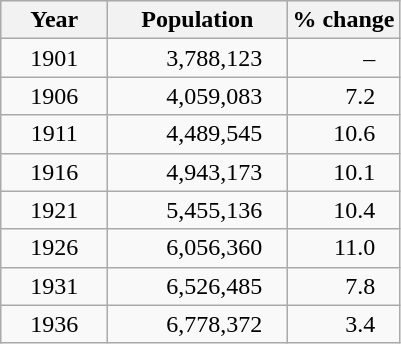<table class="wikitable" style="text-align:right">
<tr style="background:#eee;">
<th style="width:4em">Year</th>
<th style="width:7em">Population</th>
<th>% change</th>
</tr>
<tr>
<td style="text-align:center">1901</td>
<td style="padding-right:1em">3,788,123</td>
<td style="padding-right:1em">–</td>
</tr>
<tr>
<td style="text-align:center">1906</td>
<td style="padding-right:1em">4,059,083</td>
<td style="padding-right:1em">7.2</td>
</tr>
<tr>
<td style="text-align:center">1911</td>
<td style="padding-right:1em">4,489,545</td>
<td style="padding-right:1em">10.6</td>
</tr>
<tr>
<td style="text-align:center">1916</td>
<td style="padding-right:1em">4,943,173</td>
<td style="padding-right:1em">10.1</td>
</tr>
<tr>
<td style="text-align:center">1921</td>
<td style="padding-right:1em">5,455,136</td>
<td style="padding-right:1em">10.4</td>
</tr>
<tr>
<td style="text-align:center">1926</td>
<td style="padding-right:1em">6,056,360</td>
<td style="padding-right:1em">11.0</td>
</tr>
<tr>
<td style="text-align:center">1931</td>
<td style="padding-right:1em">6,526,485</td>
<td style="padding-right:1em">7.8</td>
</tr>
<tr>
<td style="text-align:center">1936</td>
<td style="padding-right:1em">6,778,372</td>
<td style="padding-right:1em">3.4</td>
</tr>
</table>
